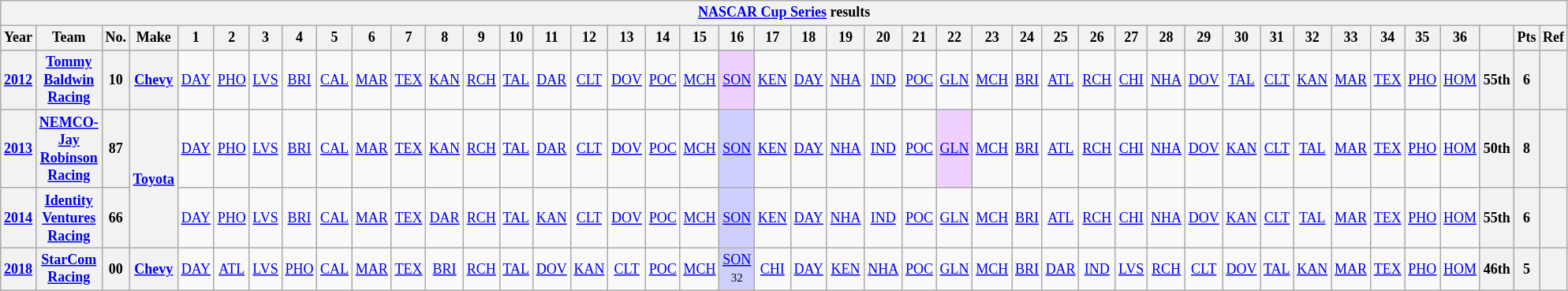<table class="wikitable" style="text-align:center; font-size:75%">
<tr>
<th colspan=45><a href='#'>NASCAR Cup Series</a> results</th>
</tr>
<tr>
<th>Year</th>
<th>Team</th>
<th>No.</th>
<th>Make</th>
<th>1</th>
<th>2</th>
<th>3</th>
<th>4</th>
<th>5</th>
<th>6</th>
<th>7</th>
<th>8</th>
<th>9</th>
<th>10</th>
<th>11</th>
<th>12</th>
<th>13</th>
<th>14</th>
<th>15</th>
<th>16</th>
<th>17</th>
<th>18</th>
<th>19</th>
<th>20</th>
<th>21</th>
<th>22</th>
<th>23</th>
<th>24</th>
<th>25</th>
<th>26</th>
<th>27</th>
<th>28</th>
<th>29</th>
<th>30</th>
<th>31</th>
<th>32</th>
<th>33</th>
<th>34</th>
<th>35</th>
<th>36</th>
<th></th>
<th>Pts</th>
<th>Ref</th>
</tr>
<tr>
<th><a href='#'>2012</a></th>
<th><a href='#'>Tommy Baldwin Racing</a></th>
<th>10</th>
<th><a href='#'>Chevy</a></th>
<td><a href='#'>DAY</a></td>
<td><a href='#'>PHO</a></td>
<td><a href='#'>LVS</a></td>
<td><a href='#'>BRI</a></td>
<td><a href='#'>CAL</a></td>
<td><a href='#'>MAR</a></td>
<td><a href='#'>TEX</a></td>
<td><a href='#'>KAN</a></td>
<td><a href='#'>RCH</a></td>
<td><a href='#'>TAL</a></td>
<td><a href='#'>DAR</a></td>
<td><a href='#'>CLT</a></td>
<td><a href='#'>DOV</a></td>
<td><a href='#'>POC</a></td>
<td><a href='#'>MCH</a></td>
<td style="background:#EFCFFF;"><a href='#'>SON</a><br></td>
<td><a href='#'>KEN</a></td>
<td><a href='#'>DAY</a></td>
<td><a href='#'>NHA</a></td>
<td><a href='#'>IND</a></td>
<td><a href='#'>POC</a></td>
<td><a href='#'>GLN</a></td>
<td><a href='#'>MCH</a></td>
<td><a href='#'>BRI</a></td>
<td><a href='#'>ATL</a></td>
<td><a href='#'>RCH</a></td>
<td><a href='#'>CHI</a></td>
<td><a href='#'>NHA</a></td>
<td><a href='#'>DOV</a></td>
<td><a href='#'>TAL</a></td>
<td><a href='#'>CLT</a></td>
<td><a href='#'>KAN</a></td>
<td><a href='#'>MAR</a></td>
<td><a href='#'>TEX</a></td>
<td><a href='#'>PHO</a></td>
<td><a href='#'>HOM</a></td>
<th>55th</th>
<th>6</th>
<th></th>
</tr>
<tr>
<th><a href='#'>2013</a></th>
<th><a href='#'>NEMCO-Jay Robinson Racing</a></th>
<th>87</th>
<th rowspan=2><a href='#'>Toyota</a></th>
<td><a href='#'>DAY</a></td>
<td><a href='#'>PHO</a></td>
<td><a href='#'>LVS</a></td>
<td><a href='#'>BRI</a></td>
<td><a href='#'>CAL</a></td>
<td><a href='#'>MAR</a></td>
<td><a href='#'>TEX</a></td>
<td><a href='#'>KAN</a></td>
<td><a href='#'>RCH</a></td>
<td><a href='#'>TAL</a></td>
<td><a href='#'>DAR</a></td>
<td><a href='#'>CLT</a></td>
<td><a href='#'>DOV</a></td>
<td><a href='#'>POC</a></td>
<td><a href='#'>MCH</a></td>
<td style="background:#CFCFFF;"><a href='#'>SON</a><br></td>
<td><a href='#'>KEN</a></td>
<td><a href='#'>DAY</a></td>
<td><a href='#'>NHA</a></td>
<td><a href='#'>IND</a></td>
<td><a href='#'>POC</a></td>
<td style="background:#EFCFFF;"><a href='#'>GLN</a><br></td>
<td><a href='#'>MCH</a></td>
<td><a href='#'>BRI</a></td>
<td><a href='#'>ATL</a></td>
<td><a href='#'>RCH</a></td>
<td><a href='#'>CHI</a></td>
<td><a href='#'>NHA</a></td>
<td><a href='#'>DOV</a></td>
<td><a href='#'>KAN</a></td>
<td><a href='#'>CLT</a></td>
<td><a href='#'>TAL</a></td>
<td><a href='#'>MAR</a></td>
<td><a href='#'>TEX</a></td>
<td><a href='#'>PHO</a></td>
<td><a href='#'>HOM</a></td>
<th>50th</th>
<th>8</th>
<th></th>
</tr>
<tr>
<th><a href='#'>2014</a></th>
<th><a href='#'>Identity Ventures Racing</a></th>
<th>66</th>
<td><a href='#'>DAY</a></td>
<td><a href='#'>PHO</a></td>
<td><a href='#'>LVS</a></td>
<td><a href='#'>BRI</a></td>
<td><a href='#'>CAL</a></td>
<td><a href='#'>MAR</a></td>
<td><a href='#'>TEX</a></td>
<td><a href='#'>DAR</a></td>
<td><a href='#'>RCH</a></td>
<td><a href='#'>TAL</a></td>
<td><a href='#'>KAN</a></td>
<td><a href='#'>CLT</a></td>
<td><a href='#'>DOV</a></td>
<td><a href='#'>POC</a></td>
<td><a href='#'>MCH</a></td>
<td style="background:#CFCFFF;"><a href='#'>SON</a><br></td>
<td><a href='#'>KEN</a></td>
<td><a href='#'>DAY</a></td>
<td><a href='#'>NHA</a></td>
<td><a href='#'>IND</a></td>
<td><a href='#'>POC</a></td>
<td><a href='#'>GLN</a></td>
<td><a href='#'>MCH</a></td>
<td><a href='#'>BRI</a></td>
<td><a href='#'>ATL</a></td>
<td><a href='#'>RCH</a></td>
<td><a href='#'>CHI</a></td>
<td><a href='#'>NHA</a></td>
<td><a href='#'>DOV</a></td>
<td><a href='#'>KAN</a></td>
<td><a href='#'>CLT</a></td>
<td><a href='#'>TAL</a></td>
<td><a href='#'>MAR</a></td>
<td><a href='#'>TEX</a></td>
<td><a href='#'>PHO</a></td>
<td><a href='#'>HOM</a></td>
<th>55th</th>
<th>6</th>
<th></th>
</tr>
<tr>
<th><a href='#'>2018</a></th>
<th><a href='#'>StarCom Racing</a></th>
<th>00</th>
<th><a href='#'>Chevy</a></th>
<td><a href='#'>DAY</a></td>
<td><a href='#'>ATL</a></td>
<td><a href='#'>LVS</a></td>
<td><a href='#'>PHO</a></td>
<td><a href='#'>CAL</a></td>
<td><a href='#'>MAR</a></td>
<td><a href='#'>TEX</a></td>
<td><a href='#'>BRI</a></td>
<td><a href='#'>RCH</a></td>
<td><a href='#'>TAL</a></td>
<td><a href='#'>DOV</a></td>
<td><a href='#'>KAN</a></td>
<td><a href='#'>CLT</a></td>
<td><a href='#'>POC</a></td>
<td><a href='#'>MCH</a></td>
<td style="background:#CFCFFF;"><a href='#'>SON</a><br><small>32</small></td>
<td><a href='#'>CHI</a></td>
<td><a href='#'>DAY</a></td>
<td><a href='#'>KEN</a></td>
<td><a href='#'>NHA</a></td>
<td><a href='#'>POC</a></td>
<td><a href='#'>GLN</a></td>
<td><a href='#'>MCH</a></td>
<td><a href='#'>BRI</a></td>
<td><a href='#'>DAR</a></td>
<td><a href='#'>IND</a></td>
<td><a href='#'>LVS</a></td>
<td><a href='#'>RCH</a></td>
<td><a href='#'>CLT</a></td>
<td><a href='#'>DOV</a></td>
<td><a href='#'>TAL</a></td>
<td><a href='#'>KAN</a></td>
<td><a href='#'>MAR</a></td>
<td><a href='#'>TEX</a></td>
<td><a href='#'>PHO</a></td>
<td><a href='#'>HOM</a></td>
<th>46th</th>
<th>5</th>
<th></th>
</tr>
</table>
